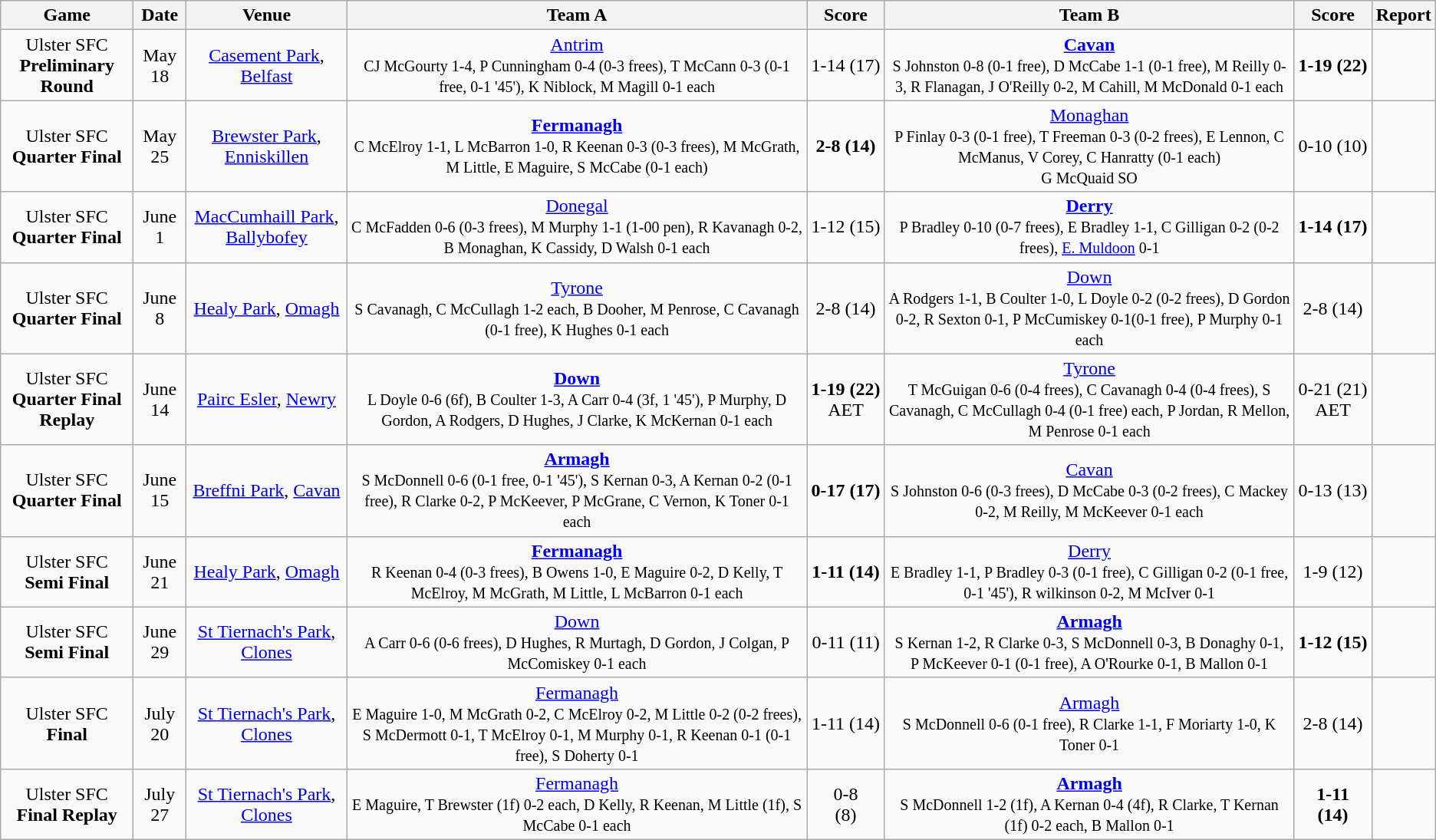<table class="wikitable">
<tr>
<th>Game</th>
<th>Date</th>
<th>Venue</th>
<th>Team A</th>
<th>Score</th>
<th>Team B</th>
<th>Score</th>
<th>Report</th>
</tr>
<tr align="center">
<td>Ulster SFC <br> <strong>Preliminary Round</strong></td>
<td>May 18</td>
<td><a href='#'>Casement Park</a>, <a href='#'>Belfast</a></td>
<td><a href='#'>Antrim</a> <br><small>CJ McGourty 1-4, P Cunningham 0-4 (0-3 frees), T McCann 0-3 (0-1 free, 0-1 '45'), K Niblock, M Magill 0-1 each</small></td>
<td>1-14 (17)</td>
<td><strong><a href='#'>Cavan</a></strong> <br><small>S Johnston 0-8 (0-1 free), D McCabe 1-1 (0-1 free), M Reilly 0-3, R Flanagan, J O'Reilly 0-2, M Cahill, M McDonald 0-1 each</small></td>
<td><strong>1-19 (22)</strong></td>
<td></td>
</tr>
<tr align="center">
<td>Ulster SFC<br><strong>Quarter Final</strong></td>
<td>May 25</td>
<td><a href='#'>Brewster Park</a>, <a href='#'>Enniskillen</a></td>
<td><strong><a href='#'>Fermanagh</a></strong> <br><small>C McElroy 1-1, L McBarron 1-0, R Keenan 0-3 (0-3 frees), M McGrath, M Little, E Maguire, S McCabe (0-1 each)</small></td>
<td><strong>2-8 (14)</strong></td>
<td><a href='#'>Monaghan</a> <br><small>P Finlay 0-3 (0-1 free), T Freeman 0-3 (0-2 frees), E Lennon, C McManus, V Corey, C Hanratty (0-1 each)<br><span>G McQuaid SO</span></small></td>
<td>0-10 (10)</td>
<td></td>
</tr>
<tr align="center">
<td>Ulster SFC<br><strong>Quarter Final</strong></td>
<td>June 1</td>
<td><a href='#'>MacCumhaill Park</a>, <a href='#'>Ballybofey</a></td>
<td><a href='#'>Donegal</a> <br><small>C McFadden 0-6 (0-3 frees), M Murphy 1-1 (1-00 pen), R Kavanagh 0-2, B Monaghan, K Cassidy, D Walsh 0-1 each</small></td>
<td>1-12 (15)</td>
<td><strong><a href='#'>Derry</a></strong> <br><small>P Bradley 0-10 (0-7 frees), E Bradley 1-1, C Gilligan 0-2 (0-2 frees), <a href='#'>E. Muldoon</a> 0-1</small></td>
<td><strong>1-14 (17)</strong></td>
<td></td>
</tr>
<tr align="center">
<td>Ulster SFC<br><strong>Quarter Final</strong></td>
<td>June 8</td>
<td><a href='#'>Healy Park</a>, <a href='#'>Omagh</a></td>
<td><a href='#'>Tyrone</a> <br> <small>S Cavanagh, C McCullagh 1-2 each, B Dooher, M Penrose, C Cavanagh (0-1 free), K Hughes 0-1 each</small></td>
<td>2-8 (14)</td>
<td><a href='#'>Down</a><br><small>A Rodgers 1-1, B Coulter 1-0, L Doyle 0-2 (0-2 frees), D Gordon 0-2, R Sexton 0-1, P McCumiskey 0-1(0-1 free), P Murphy 0-1 each</small></td>
<td>2-8 (14)</td>
<td></td>
</tr>
<tr align="center">
<td>Ulster SFC<br><strong>Quarter Final Replay</strong></td>
<td>June 14</td>
<td><a href='#'>Pairc Esler</a>, <a href='#'>Newry</a></td>
<td><strong><a href='#'>Down</a></strong><br><small>L Doyle 0-6 (6f), B Coulter 1-3,  A Carr 0-4 (3f, 1 '45'), P Murphy, D Gordon, A Rodgers, D Hughes, J Clarke, K McKernan 0-1 each</small></td>
<td><strong>1-19 (22)</strong> AET</td>
<td><a href='#'>Tyrone</a><br><small>T McGuigan 0-6 (0-4 frees), C Cavanagh 0-4 (0-4 frees), S Cavanagh, C McCullagh 0-4 (0-1 free) each, P Jordan, R Mellon, M Penrose 0-1 each</small></td>
<td>0-21 (21) AET</td>
<td></td>
</tr>
<tr align="center">
<td>Ulster SFC<br><strong>Quarter Final</strong></td>
<td>June 15</td>
<td><a href='#'>Breffni Park</a>, <a href='#'>Cavan</a></td>
<td><strong><a href='#'>Armagh</a></strong><br><small>S McDonnell 0-6 (0-1 free, 0-1 '45'), S Kernan 0-3, A Kernan 0-2 (0-1 free), R Clarke 0-2, P McKeever, P McGrane, C Vernon, K Toner 0-1 each</small></td>
<td><strong>0-17 (17)</strong></td>
<td><a href='#'>Cavan</a><br><small>S Johnston 0-6 (0-3 frees), D McCabe 0-3 (0-2 frees), C Mackey 0-2, M Reilly, M McKeever 0-1 each</small></td>
<td>0-13 (13)</td>
<td></td>
</tr>
<tr align="center">
<td>Ulster SFC<br><strong>Semi Final</strong></td>
<td>June 21</td>
<td><a href='#'>Healy Park</a>, <a href='#'>Omagh</a></td>
<td><strong><a href='#'>Fermanagh</a></strong><br><small>R Keenan 0-4 (0-3 frees), B Owens 1-0, E Maguire 0-2, D Kelly, T McElroy, M McGrath, M Little, L McBarron 0-1 each</small></td>
<td><strong>1-11 (14)</strong></td>
<td><a href='#'>Derry</a><br><small>E Bradley 1-1, P Bradley 0-3 (0-1 free), C Gilligan 0-2 (0-1 free, 0-1 '45'), R wilkinson 0-2, M McIver 0-1</small></td>
<td>1-9 (12)</td>
<td></td>
</tr>
<tr align="center">
<td>Ulster SFC<br><strong>Semi Final</strong></td>
<td>June 29</td>
<td><a href='#'>St Tiernach's Park</a>, <a href='#'>Clones</a></td>
<td><a href='#'>Down</a><br><small>A Carr 0-6 (0-6 frees), D Hughes, R Murtagh, D Gordon, J Colgan, P McComiskey 0-1 each</small></td>
<td>0-11 (11)</td>
<td><strong><a href='#'>Armagh</a></strong><br><small>S Kernan 1-2, R Clarke 0-3, S McDonnell 0-3, B Donaghy 0-1, P McKeever 0-1 (0-1 free), A O'Rourke 0-1, B Mallon 0-1</small></td>
<td><strong>1-12 (15)</strong></td>
<td></td>
</tr>
<tr align="center">
<td>Ulster SFC<br><strong>Final</strong></td>
<td>July 20</td>
<td><a href='#'>St Tiernach's Park</a>, <a href='#'>Clones</a></td>
<td><a href='#'>Fermanagh</a><br><small>E Maguire 1-0, M McGrath 0-2, C McElroy 0-2, M Little 0-2 (0-2 frees), S McDermott 0-1, T McElroy 0-1, M Murphy 0-1, R Keenan 0-1 (0-1 free), S Doherty 0-1</small></td>
<td>1-11 (14)</td>
<td><a href='#'>Armagh</a><br><small>S McDonnell 0-6 (0-1 free), R Clarke 1-1, F Moriarty 1-0, K Toner 0-1</small></td>
<td>2-8 (14)</td>
<td></td>
</tr>
<tr align="center">
<td>Ulster SFC<br><strong>Final Replay</strong></td>
<td>July 27</td>
<td><a href='#'>St Tiernach's Park</a>, <a href='#'>Clones</a></td>
<td><a href='#'>Fermanagh</a><br><small>E Maguire, T Brewster (1f) 0-2 each, D Kelly, R Keenan, M Little (1f), S McCabe 0-1 each</small></td>
<td>0-8<br>(8)</td>
<td><strong><a href='#'>Armagh</a></strong><br><small>S McDonnell 1-2 (1f), A Kernan 0-4 (4f), R Clarke, T Kernan (1f) 0-2 each, B Mallon 0-1</small></td>
<td><strong>1-11<br>(14)</strong></td>
<td></td>
</tr>
</table>
